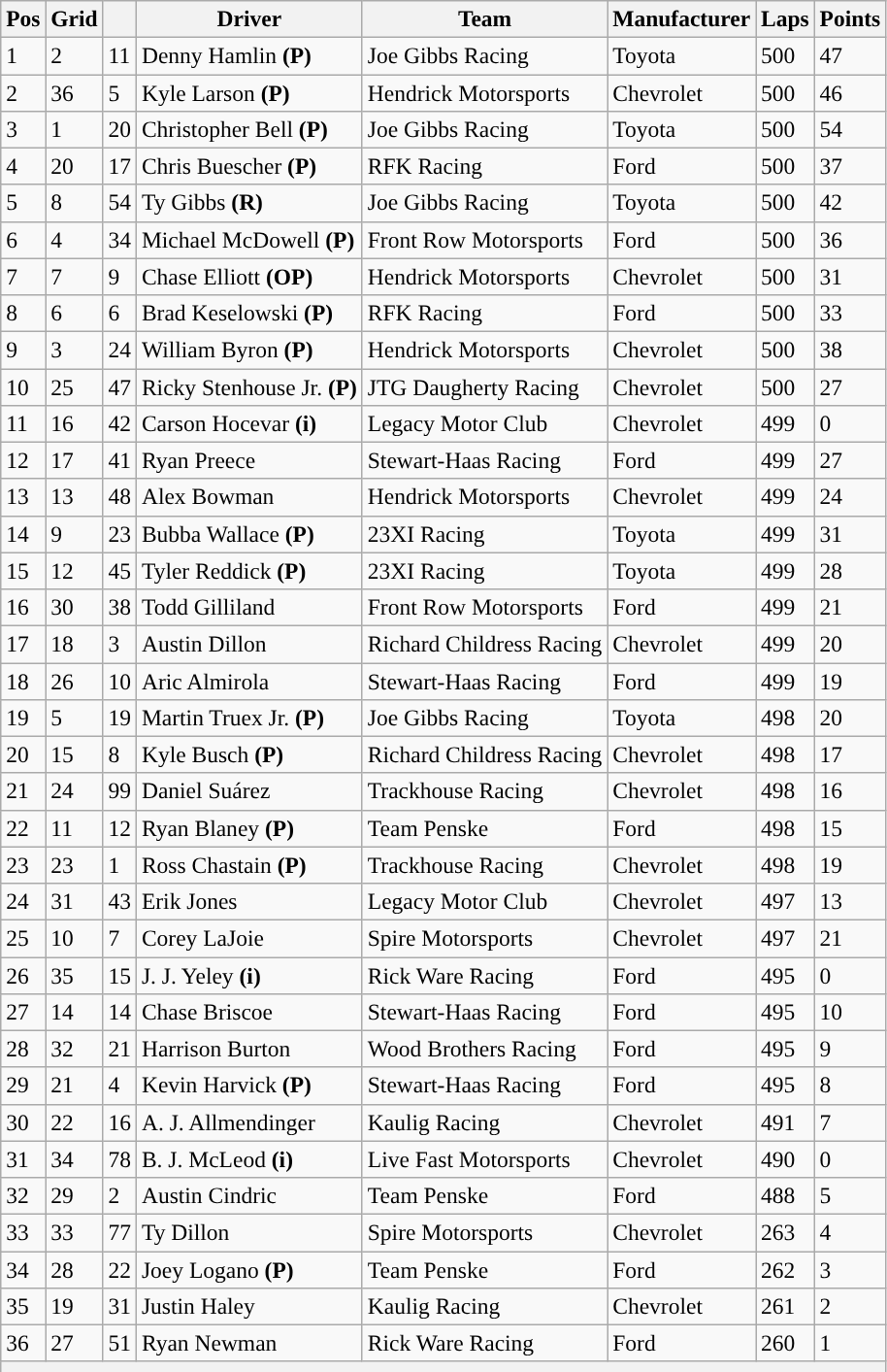<table class="wikitable" style="font-size:98%">
<tr>
<th>Pos</th>
<th>Grid</th>
<th></th>
<th>Driver</th>
<th>Team</th>
<th>Manufacturer</th>
<th>Laps</th>
<th>Points</th>
</tr>
<tr>
<td>1</td>
<td>2</td>
<td>11</td>
<td>Denny Hamlin <strong>(P)</strong></td>
<td>Joe Gibbs Racing</td>
<td>Toyota</td>
<td>500</td>
<td>47</td>
</tr>
<tr>
<td>2</td>
<td>36</td>
<td>5</td>
<td>Kyle Larson <strong>(P)</strong></td>
<td>Hendrick Motorsports</td>
<td>Chevrolet</td>
<td>500</td>
<td>46</td>
</tr>
<tr>
<td>3</td>
<td>1</td>
<td>20</td>
<td>Christopher Bell <strong>(P)</strong></td>
<td>Joe Gibbs Racing</td>
<td>Toyota</td>
<td>500</td>
<td>54</td>
</tr>
<tr>
<td>4</td>
<td>20</td>
<td>17</td>
<td>Chris Buescher <strong>(P)</strong></td>
<td>RFK Racing</td>
<td>Ford</td>
<td>500</td>
<td>37</td>
</tr>
<tr>
<td>5</td>
<td>8</td>
<td>54</td>
<td>Ty Gibbs <strong>(R)</strong></td>
<td>Joe Gibbs Racing</td>
<td>Toyota</td>
<td>500</td>
<td>42</td>
</tr>
<tr>
<td>6</td>
<td>4</td>
<td>34</td>
<td>Michael McDowell <strong>(P)</strong></td>
<td>Front Row Motorsports</td>
<td>Ford</td>
<td>500</td>
<td>36</td>
</tr>
<tr>
<td>7</td>
<td>7</td>
<td>9</td>
<td>Chase Elliott <strong>(OP)</strong></td>
<td>Hendrick Motorsports</td>
<td>Chevrolet</td>
<td>500</td>
<td>31</td>
</tr>
<tr>
<td>8</td>
<td>6</td>
<td>6</td>
<td>Brad Keselowski <strong>(P)</strong></td>
<td>RFK Racing</td>
<td>Ford</td>
<td>500</td>
<td>33</td>
</tr>
<tr>
<td>9</td>
<td>3</td>
<td>24</td>
<td>William Byron <strong>(P)</strong></td>
<td>Hendrick Motorsports</td>
<td>Chevrolet</td>
<td>500</td>
<td>38</td>
</tr>
<tr>
<td>10</td>
<td>25</td>
<td>47</td>
<td>Ricky Stenhouse Jr. <strong>(P)</strong></td>
<td>JTG Daugherty Racing</td>
<td>Chevrolet</td>
<td>500</td>
<td>27</td>
</tr>
<tr>
<td>11</td>
<td>16</td>
<td>42</td>
<td>Carson Hocevar <strong>(i)</strong></td>
<td>Legacy Motor Club</td>
<td>Chevrolet</td>
<td>499</td>
<td>0</td>
</tr>
<tr>
<td>12</td>
<td>17</td>
<td>41</td>
<td>Ryan Preece</td>
<td>Stewart-Haas Racing</td>
<td>Ford</td>
<td>499</td>
<td>27</td>
</tr>
<tr>
<td>13</td>
<td>13</td>
<td>48</td>
<td>Alex Bowman</td>
<td>Hendrick Motorsports</td>
<td>Chevrolet</td>
<td>499</td>
<td>24</td>
</tr>
<tr>
<td>14</td>
<td>9</td>
<td>23</td>
<td>Bubba Wallace <strong>(P)</strong></td>
<td>23XI Racing</td>
<td>Toyota</td>
<td>499</td>
<td>31</td>
</tr>
<tr>
<td>15</td>
<td>12</td>
<td>45</td>
<td>Tyler Reddick <strong>(P)</strong></td>
<td>23XI Racing</td>
<td>Toyota</td>
<td>499</td>
<td>28</td>
</tr>
<tr>
<td>16</td>
<td>30</td>
<td>38</td>
<td>Todd Gilliland</td>
<td>Front Row Motorsports</td>
<td>Ford</td>
<td>499</td>
<td>21</td>
</tr>
<tr>
<td>17</td>
<td>18</td>
<td>3</td>
<td>Austin Dillon</td>
<td>Richard Childress Racing</td>
<td>Chevrolet</td>
<td>499</td>
<td>20</td>
</tr>
<tr>
<td>18</td>
<td>26</td>
<td>10</td>
<td>Aric Almirola</td>
<td>Stewart-Haas Racing</td>
<td>Ford</td>
<td>499</td>
<td>19</td>
</tr>
<tr>
<td>19</td>
<td>5</td>
<td>19</td>
<td>Martin Truex Jr. <strong>(P)</strong></td>
<td>Joe Gibbs Racing</td>
<td>Toyota</td>
<td>498</td>
<td>20</td>
</tr>
<tr>
<td>20</td>
<td>15</td>
<td>8</td>
<td>Kyle Busch <strong>(P)</strong></td>
<td>Richard Childress Racing</td>
<td>Chevrolet</td>
<td>498</td>
<td>17</td>
</tr>
<tr>
<td>21</td>
<td>24</td>
<td>99</td>
<td>Daniel Suárez</td>
<td>Trackhouse Racing</td>
<td>Chevrolet</td>
<td>498</td>
<td>16</td>
</tr>
<tr>
<td>22</td>
<td>11</td>
<td>12</td>
<td>Ryan Blaney <strong>(P)</strong></td>
<td>Team Penske</td>
<td>Ford</td>
<td>498</td>
<td>15</td>
</tr>
<tr>
<td>23</td>
<td>23</td>
<td>1</td>
<td>Ross Chastain <strong>(P)</strong></td>
<td>Trackhouse Racing</td>
<td>Chevrolet</td>
<td>498</td>
<td>19</td>
</tr>
<tr>
<td>24</td>
<td>31</td>
<td>43</td>
<td>Erik Jones</td>
<td>Legacy Motor Club</td>
<td>Chevrolet</td>
<td>497</td>
<td>13</td>
</tr>
<tr>
<td>25</td>
<td>10</td>
<td>7</td>
<td>Corey LaJoie</td>
<td>Spire Motorsports</td>
<td>Chevrolet</td>
<td>497</td>
<td>21</td>
</tr>
<tr>
<td>26</td>
<td>35</td>
<td>15</td>
<td>J. J. Yeley <strong>(i)</strong></td>
<td>Rick Ware Racing</td>
<td>Ford</td>
<td>495</td>
<td>0</td>
</tr>
<tr>
<td>27</td>
<td>14</td>
<td>14</td>
<td>Chase Briscoe</td>
<td>Stewart-Haas Racing</td>
<td>Ford</td>
<td>495</td>
<td>10</td>
</tr>
<tr>
<td>28</td>
<td>32</td>
<td>21</td>
<td>Harrison Burton</td>
<td>Wood Brothers Racing</td>
<td>Ford</td>
<td>495</td>
<td>9</td>
</tr>
<tr>
<td>29</td>
<td>21</td>
<td>4</td>
<td>Kevin Harvick <strong>(P)</strong></td>
<td>Stewart-Haas Racing</td>
<td>Ford</td>
<td>495</td>
<td>8</td>
</tr>
<tr>
<td>30</td>
<td>22</td>
<td>16</td>
<td>A. J. Allmendinger</td>
<td>Kaulig Racing</td>
<td>Chevrolet</td>
<td>491</td>
<td>7</td>
</tr>
<tr>
<td>31</td>
<td>34</td>
<td>78</td>
<td>B. J. McLeod <strong>(i)</strong></td>
<td>Live Fast Motorsports</td>
<td>Chevrolet</td>
<td>490</td>
<td>0</td>
</tr>
<tr>
<td>32</td>
<td>29</td>
<td>2</td>
<td>Austin Cindric</td>
<td>Team Penske</td>
<td>Ford</td>
<td>488</td>
<td>5</td>
</tr>
<tr>
<td>33</td>
<td>33</td>
<td>77</td>
<td>Ty Dillon</td>
<td>Spire Motorsports</td>
<td>Chevrolet</td>
<td>263</td>
<td>4</td>
</tr>
<tr>
<td>34</td>
<td>28</td>
<td>22</td>
<td>Joey Logano <strong>(P)</strong></td>
<td>Team Penske</td>
<td>Ford</td>
<td>262</td>
<td>3</td>
</tr>
<tr>
<td>35</td>
<td>19</td>
<td>31</td>
<td>Justin Haley</td>
<td>Kaulig Racing</td>
<td>Chevrolet</td>
<td>261</td>
<td>2</td>
</tr>
<tr>
<td>36</td>
<td>27</td>
<td>51</td>
<td>Ryan Newman</td>
<td>Rick Ware Racing</td>
<td>Ford</td>
<td>260</td>
<td>1</td>
</tr>
<tr>
<th colspan="8"></th>
</tr>
</table>
